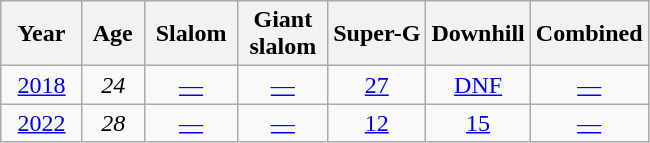<table class=wikitable style="text-align:center">
<tr>
<th>  Year  </th>
<th> Age </th>
<th> Slalom </th>
<th> Giant <br> slalom </th>
<th>Super-G</th>
<th>Downhill</th>
<th>Combined</th>
</tr>
<tr>
<td><a href='#'>2018</a></td>
<td><em>24</em></td>
<td><a href='#'>—</a></td>
<td><a href='#'>—</a></td>
<td><a href='#'>27</a></td>
<td><a href='#'>DNF</a></td>
<td><a href='#'>—</a></td>
</tr>
<tr>
<td><a href='#'>2022</a></td>
<td><em>28</em></td>
<td><a href='#'>—</a></td>
<td><a href='#'>—</a></td>
<td><a href='#'>12</a></td>
<td><a href='#'>15</a></td>
<td><a href='#'>—</a></td>
</tr>
</table>
